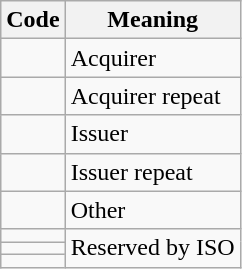<table class="wikitable">
<tr>
<th>Code</th>
<th>Meaning</th>
</tr>
<tr>
<td></td>
<td>Acquirer</td>
</tr>
<tr>
<td></td>
<td>Acquirer repeat</td>
</tr>
<tr>
<td></td>
<td>Issuer</td>
</tr>
<tr>
<td></td>
<td>Issuer repeat</td>
</tr>
<tr>
<td></td>
<td>Other</td>
</tr>
<tr>
<td></td>
<td rowspan="3">Reserved by ISO</td>
</tr>
<tr>
<td></td>
</tr>
<tr>
<td></td>
</tr>
</table>
